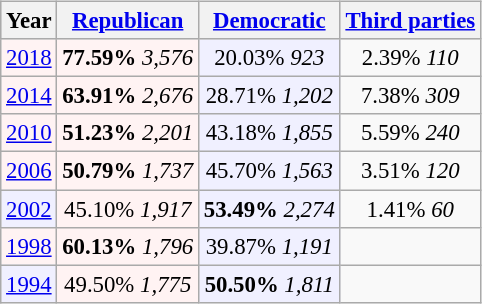<table class="wikitable"  style="float:left; font-size:95%;">
<tr style="background:lightgrey;">
<th>Year</th>
<th><a href='#'>Republican</a></th>
<th><a href='#'>Democratic</a></th>
<th><a href='#'>Third parties</a></th>
</tr>
<tr>
<td style="text-align:center; background:#fff3f3;"><a href='#'>2018</a></td>
<td style="text-align:center; background:#fff3f3;"><strong>77.59%</strong> <em>3,576</em></td>
<td style="text-align:center; background:#f0f0ff;">20.03% <em>923</em></td>
<td style="text-align:center;">2.39% <em>110</em></td>
</tr>
<tr>
<td style="text-align:center; background:#fff3f3;"><a href='#'>2014</a></td>
<td style="text-align:center; background:#fff3f3;"><strong>63.91%</strong> <em>2,676</em></td>
<td style="text-align:center; background:#f0f0ff;">28.71% <em>1,202</em></td>
<td style="text-align:center;">7.38% <em>309</em></td>
</tr>
<tr>
<td style="text-align:center; background:#fff3f3;"><a href='#'>2010</a></td>
<td style="text-align:center; background:#fff3f3;"><strong>51.23%</strong> <em>2,201</em></td>
<td style="text-align:center; background:#f0f0ff;">43.18% <em>1,855</em></td>
<td style="text-align:center;">5.59% <em>240</em></td>
</tr>
<tr>
<td style="text-align:center; background:#fff3f3;"><a href='#'>2006</a></td>
<td style="text-align:center; background:#fff3f3;"><strong>50.79%</strong> <em>1,737</em></td>
<td style="text-align:center; background:#f0f0ff;">45.70% <em>1,563</em></td>
<td style="text-align:center;">3.51% <em>120</em></td>
</tr>
<tr>
<td style="text-align:center; background:#f0f0ff;"><a href='#'>2002</a></td>
<td style="text-align:center; background:#fff3f3;">45.10% <em>1,917</em></td>
<td style="text-align:center; background:#f0f0ff;"><strong>53.49%</strong> <em>2,274</em></td>
<td style="text-align:center;">1.41% <em>60</em></td>
</tr>
<tr>
<td style="text-align:center; background:#fff3f3;"><a href='#'>1998</a></td>
<td style="text-align:center; background:#fff3f3;"><strong>60.13%</strong> <em>1,796</em></td>
<td style="text-align:center; background:#f0f0ff;">39.87% <em>1,191</em></td>
<td style="text-align:center;"></td>
</tr>
<tr>
<td style="text-align:center; background:#f0f0ff;"><a href='#'>1994</a></td>
<td style="text-align:center; background:#fff3f3;">49.50% <em>1,775</em></td>
<td style="text-align:center; background:#f0f0ff;"><strong>50.50%</strong> <em>1,811</em></td>
<td style="text-align:center;"></td>
</tr>
</table>
